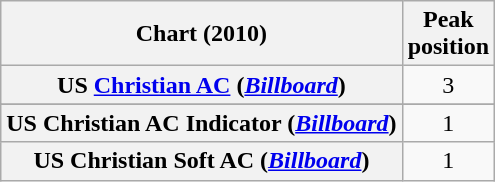<table class="wikitable sortable plainrowheaders" style="text-align:center">
<tr>
<th scope="col">Chart (2010)</th>
<th scope="col">Peak<br> position</th>
</tr>
<tr>
<th scope="row">US <a href='#'>Christian AC</a> (<em><a href='#'>Billboard</a></em>)</th>
<td>3</td>
</tr>
<tr>
</tr>
<tr>
</tr>
<tr>
<th scope="row">US Christian AC Indicator (<em><a href='#'>Billboard</a></em>)</th>
<td align="center">1</td>
</tr>
<tr>
<th scope="row">US Christian Soft AC (<em><a href='#'>Billboard</a></em>)</th>
<td align="center">1</td>
</tr>
</table>
